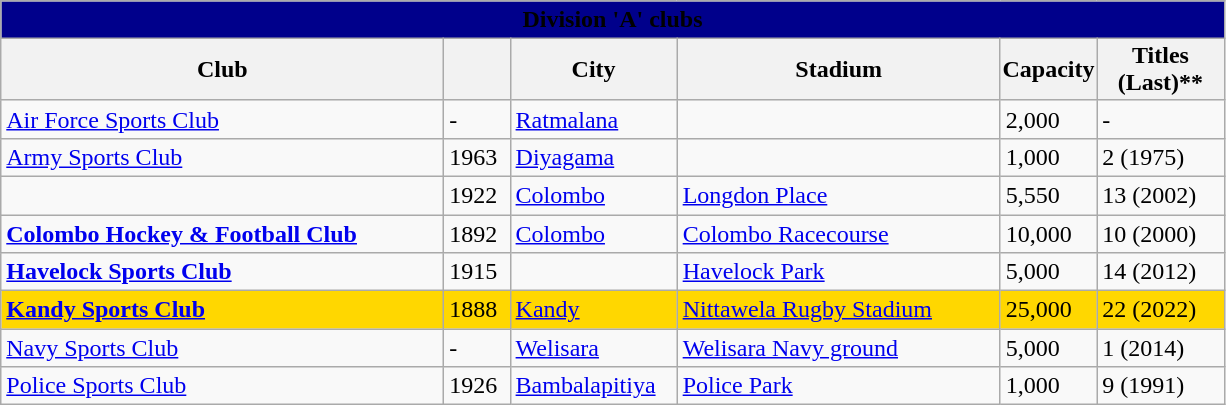<table class="wikitable">
<tr>
<td style="background:darkblue; text-align:center;" colspan=100%><strong><span>Division 'A' clubs</span></strong></td>
</tr>
<tr style="background:white;">
<th style="width:18.0em;">Club</th>
<th style="width:2.3em;"></th>
<th style="width:6.5em;">City</th>
<th style="width:13.0em;">Stadium</th>
<th style="width:3.2em; padding:1px;">Capacity</th>
<th style="width:5.0em; padding:2px;">Titles (Last)**</th>
</tr>
<tr>
<td> <a href='#'>Air Force Sports Club</a></td>
<td>-</td>
<td><a href='#'>Ratmalana</a></td>
<td style="padding-right:2px;"><a href='#'></a></td>
<td>2,000</td>
<td>-</td>
</tr>
<tr>
<td> <a href='#'>Army Sports Club</a></td>
<td>1963</td>
<td><a href='#'>Diyagama</a></td>
<td><a href='#'></a></td>
<td>1,000</td>
<td>2 (1975)</td>
</tr>
<tr>
<td style="padding-right:2px;"> <strong></strong></td>
<td>1922</td>
<td><a href='#'>Colombo</a></td>
<td><a href='#'>Longdon Place</a></td>
<td>5,550</td>
<td>13 (2002)</td>
</tr>
<tr>
<td> <strong><a href='#'>Colombo Hockey & Football Club</a> </strong></td>
<td>1892</td>
<td><a href='#'>Colombo</a></td>
<td><a href='#'>Colombo Racecourse</a></td>
<td>10,000</td>
<td>10 (2000)</td>
</tr>
<tr>
<td> <strong><a href='#'>Havelock Sports Club</a></strong></td>
<td>1915</td>
<td style="padding-right:2px;"></td>
<td><a href='#'>Havelock Park</a></td>
<td>5,000</td>
<td>14 (2012)</td>
</tr>
<tr style="background:gold;">
<td> <strong><a href='#'>Kandy Sports Club</a></strong></td>
<td>1888</td>
<td><a href='#'>Kandy</a></td>
<td><a href='#'>Nittawela Rugby Stadium</a></td>
<td>25,000</td>
<td>22 (2022)</td>
</tr>
<tr>
<td> <a href='#'>Navy Sports Club</a></td>
<td>-</td>
<td><a href='#'>Welisara</a></td>
<td><a href='#'>Welisara Navy ground</a></td>
<td>5,000</td>
<td>1 (2014)</td>
</tr>
<tr>
<td> <a href='#'>Police Sports Club</a></td>
<td>1926</td>
<td style="padding-right:2px;"><a href='#'>Bambalapitiya</a></td>
<td><a href='#'>Police Park</a></td>
<td>1,000</td>
<td>9 (1991)</td>
</tr>
</table>
